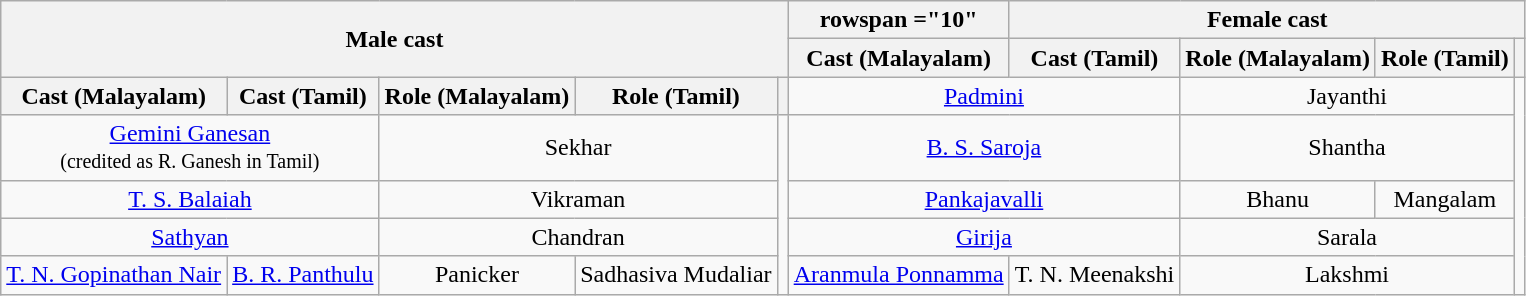<table class="wikitable">
<tr>
<th rowspan="2" colspan="5">Male cast</th>
<th>rowspan ="10" </th>
<th colspan="5">Female cast</th>
</tr>
<tr>
<th>Cast (Malayalam)</th>
<th>Cast (Tamil)</th>
<th>Role (Malayalam)</th>
<th>Role (Tamil)</th>
<th scope="col" class="unsortable" ></th>
</tr>
<tr>
<th>Cast (Malayalam)</th>
<th>Cast (Tamil)</th>
<th>Role (Malayalam)</th>
<th>Role (Tamil)</th>
<th scope="col" class="unsortable" ></th>
<td colspan="2" style="text-align:center;"><a href='#'>Padmini</a></td>
<td colspan="2" style="text-align:center;">Jayanthi</td>
<td rowspan="5"></td>
</tr>
<tr>
<td colspan="2" style="text-align:center;"><a href='#'>Gemini Ganesan</a><br><small>(credited as R. Ganesh in Tamil)</small></td>
<td colspan="2" style="text-align:center;">Sekhar</td>
<td rowspan="4"></td>
<td colspan="2" style="text-align:center;"><a href='#'>B. S. Saroja</a></td>
<td colspan="2" style="text-align:center;">Shantha</td>
</tr>
<tr>
<td colspan="2" style="text-align:center;"><a href='#'>T. S. Balaiah</a></td>
<td colspan="2" style="text-align:center;">Vikraman</td>
<td colspan="2" style="text-align:center;"><a href='#'>Pankajavalli</a></td>
<td style="text-align:center;">Bhanu</td>
<td style="text-align:center;">Mangalam</td>
</tr>
<tr>
<td colspan="2" style="text-align:center;"><a href='#'>Sathyan</a></td>
<td colspan="2" style="text-align:center;">Chandran</td>
<td colspan="2" style="text-align:center;"><a href='#'>Girija</a></td>
<td colspan="2" style="text-align:center;">Sarala</td>
</tr>
<tr>
<td style="text-align:center;"><a href='#'>T. N. Gopinathan Nair</a></td>
<td style="text-align:center;"><a href='#'>B. R. Panthulu</a></td>
<td style="text-align:center;">Panicker</td>
<td style="text-align:center;">Sadhasiva Mudaliar</td>
<td style="text-align:center;"><a href='#'>Aranmula Ponnamma</a></td>
<td style="text-align:center;">T. N. Meenakshi</td>
<td colspan="2" style="text-align:center;">Lakshmi</td>
</tr>
</table>
